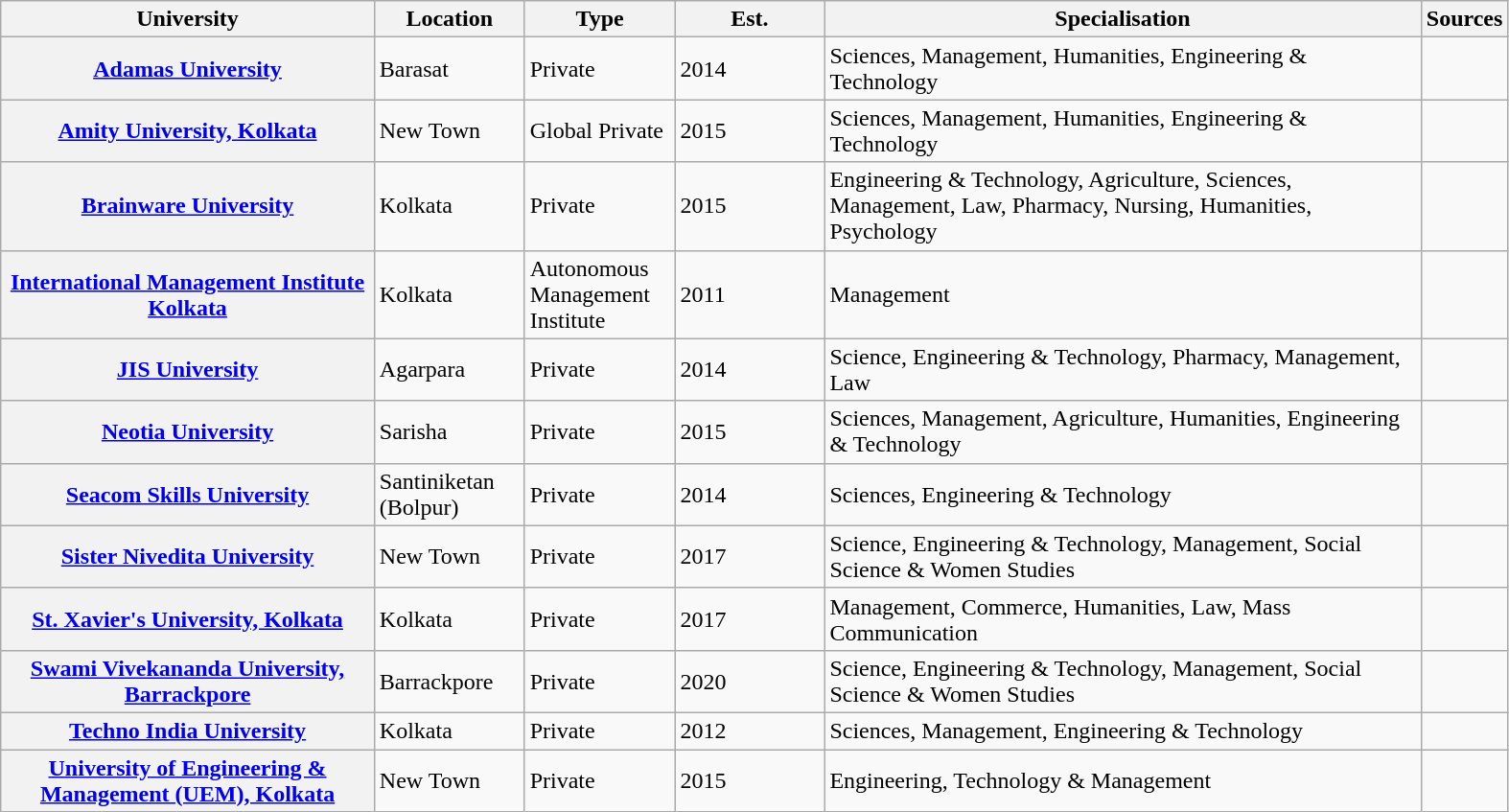<table class="wikitable sortable static-row-numbers sticky-header collapsible plainrowheaders"style="-align:left; width:83%;">
<tr>
<th scope="col" style="width: 25%;">University</th>
<th scope="col" style="width: 10%;">Location</th>
<th scope="col" style="width: 10%;">Type</th>
<th scope="col" style="width: 10%;">Est.</th>
<th scope="col" style="width: 40%;">Specialisation</th>
<th scope="col" style="width: 05%;" class="unsortable">Sources</th>
</tr>
<tr>
<th scope="row"><a href='#'>Adamas University</a></th>
<td>Barasat</td>
<td>Private</td>
<td>2014</td>
<td>Sciences, Management, Humanities, Engineering & Technology</td>
<td></td>
</tr>
<tr>
<th scope="row"><a href='#'>Amity University, Kolkata</a></th>
<td>New Town</td>
<td>Global Private</td>
<td>2015</td>
<td>Sciences, Management, Humanities, Engineering & Technology</td>
<td></td>
</tr>
<tr>
<th scope="row"><a href='#'>Brainware University</a></th>
<td>Kolkata</td>
<td>Private</td>
<td>2015</td>
<td>Engineering & Technology, Agriculture, Sciences, Management, Law, Pharmacy, Nursing, Humanities, Psychology</td>
<td></td>
</tr>
<tr>
<th scope="row"><a href='#'>International Management Institute Kolkata</a></th>
<td>Kolkata</td>
<td>Autonomous Management Institute</td>
<td>2011</td>
<td>Management</td>
<td></td>
</tr>
<tr>
<th scope="row"><a href='#'>JIS University</a></th>
<td>Agarpara</td>
<td>Private</td>
<td>2014</td>
<td>Science, Engineering & Technology, Pharmacy, Management, Law</td>
<td></td>
</tr>
<tr>
<th scope="row"><a href='#'>Neotia University</a></th>
<td>Sarisha</td>
<td>Private</td>
<td>2015</td>
<td>Sciences, Management, Agriculture, Humanities, Engineering & Technology</td>
<td></td>
</tr>
<tr>
<th scope="row"><a href='#'>Seacom Skills University</a></th>
<td>Santiniketan (Bolpur)</td>
<td>Private</td>
<td>2014</td>
<td>Sciences, Engineering & Technology</td>
<td></td>
</tr>
<tr>
<th scope="row"><a href='#'>Sister Nivedita University</a></th>
<td>New Town</td>
<td>Private</td>
<td>2017</td>
<td>Science, Engineering & Technology, Management, Social Science & Women Studies</td>
<td></td>
</tr>
<tr>
<th scope="row"><a href='#'>St. Xavier's University, Kolkata</a></th>
<td>Kolkata</td>
<td>Private</td>
<td>2017</td>
<td>Management, Commerce, Humanities, Law, Mass Communication</td>
<td></td>
</tr>
<tr>
<th scope="row"><a href='#'>Swami Vivekananda University, Barrackpore</a></th>
<td>Barrackpore</td>
<td>Private</td>
<td>2020</td>
<td>Science, Engineering & Technology, Management, Social Science & Women Studies</td>
<td></td>
</tr>
<tr>
<th scope="row"><a href='#'>Techno India University</a></th>
<td>Kolkata</td>
<td>Private</td>
<td>2012</td>
<td>Sciences, Management, Engineering & Technology</td>
<td></td>
</tr>
<tr>
<th scope="row"><a href='#'>University of Engineering & Management (UEM), Kolkata</a></th>
<td>New Town</td>
<td>Private</td>
<td>2015</td>
<td>Engineering, Technology & Management</td>
<td></td>
</tr>
</table>
